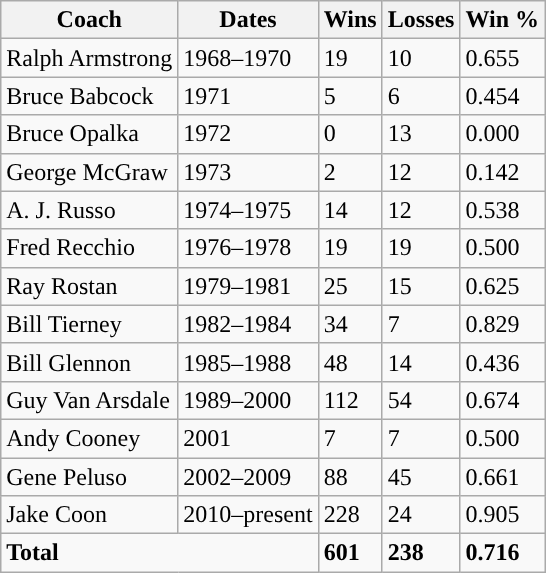<table class="wikitable">
<tr>
<th width=px>Coach</th>
<th width=px>Dates</th>
<th width=px>Wins</th>
<th width=px>Losses</th>
<th width=px>Win %</th>
</tr>
<tr>
<td>Ralph Armstrong</td>
<td>1968–1970</td>
<td>19</td>
<td>10</td>
<td>0.655</td>
</tr>
<tr>
<td>Bruce Babcock</td>
<td>1971</td>
<td>5</td>
<td>6</td>
<td>0.454</td>
</tr>
<tr>
<td>Bruce Opalka</td>
<td>1972</td>
<td>0</td>
<td>13</td>
<td>0.000</td>
</tr>
<tr>
<td>George McGraw</td>
<td>1973</td>
<td>2</td>
<td>12</td>
<td>0.142</td>
</tr>
<tr>
<td>A. J. Russo</td>
<td>1974–1975</td>
<td>14</td>
<td>12</td>
<td>0.538</td>
</tr>
<tr>
<td>Fred Recchio</td>
<td>1976–1978</td>
<td>19</td>
<td>19</td>
<td>0.500</td>
</tr>
<tr>
<td>Ray Rostan</td>
<td>1979–1981</td>
<td>25</td>
<td>15</td>
<td>0.625</td>
</tr>
<tr>
<td>Bill Tierney</td>
<td>1982–1984</td>
<td>34</td>
<td>7</td>
<td>0.829</td>
</tr>
<tr>
<td>Bill Glennon</td>
<td>1985–1988</td>
<td>48</td>
<td>14</td>
<td>0.436</td>
</tr>
<tr>
<td>Guy Van Arsdale</td>
<td>1989–2000</td>
<td>112</td>
<td>54</td>
<td>0.674</td>
</tr>
<tr>
<td>Andy Cooney</td>
<td>2001</td>
<td>7</td>
<td>7</td>
<td>0.500</td>
</tr>
<tr>
<td>Gene Peluso</td>
<td>2002–2009</td>
<td>88</td>
<td>45</td>
<td>0.661</td>
</tr>
<tr>
<td>Jake Coon</td>
<td>2010–present</td>
<td>228</td>
<td>24</td>
<td>0.905</td>
</tr>
<tr>
<td colspan=2><strong>Total</strong></td>
<td><strong>601</strong></td>
<td><strong>238</strong></td>
<td><strong>0.716</strong></td>
</tr>
</table>
